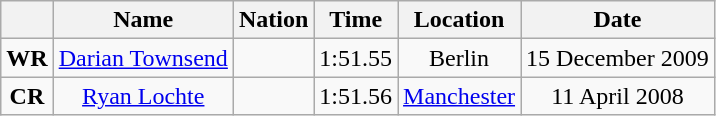<table class=wikitable style=text-align:center>
<tr>
<th></th>
<th>Name</th>
<th>Nation</th>
<th>Time</th>
<th>Location</th>
<th>Date</th>
</tr>
<tr>
<td><strong>WR</strong></td>
<td><a href='#'>Darian Townsend</a></td>
<td></td>
<td align=left>1:51.55</td>
<td>Berlin</td>
<td>15 December 2009</td>
</tr>
<tr>
<td><strong>CR</strong></td>
<td><a href='#'>Ryan Lochte</a></td>
<td></td>
<td align=left>1:51.56</td>
<td><a href='#'>Manchester</a></td>
<td>11 April 2008</td>
</tr>
</table>
